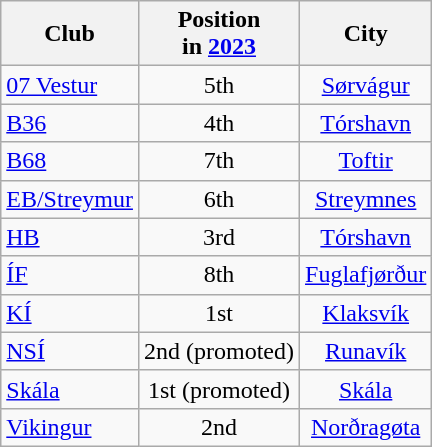<table class="wikitable sortable" style="text-align:center">
<tr>
<th>Club</th>
<th>Position<br>in <a href='#'>2023</a></th>
<th>City</th>
</tr>
<tr>
<td style="text-align:left"><a href='#'>07 Vestur</a></td>
<td>5th</td>
<td><a href='#'>Sørvágur</a></td>
</tr>
<tr>
<td style="text-align:left"><a href='#'>B36</a></td>
<td>4th</td>
<td><a href='#'>Tórshavn</a></td>
</tr>
<tr>
<td style="text-align:left"><a href='#'>B68</a></td>
<td>7th</td>
<td><a href='#'>Toftir</a></td>
</tr>
<tr>
<td style="text-align:left"><a href='#'>EB/Streymur</a></td>
<td>6th</td>
<td><a href='#'>Streymnes</a></td>
</tr>
<tr>
<td style="text-align:left"><a href='#'>HB</a></td>
<td>3rd</td>
<td><a href='#'>Tórshavn</a></td>
</tr>
<tr>
<td style="text-align:left"><a href='#'>ÍF</a></td>
<td>8th</td>
<td><a href='#'>Fuglafjørður</a></td>
</tr>
<tr>
<td style="text-align:left"><a href='#'>KÍ</a></td>
<td>1st</td>
<td><a href='#'>Klaksvík</a></td>
</tr>
<tr>
<td style="text-align:left"><a href='#'>NSÍ</a></td>
<td>2nd (promoted)</td>
<td><a href='#'>Runavík</a></td>
</tr>
<tr>
<td style="text-align:left"><a href='#'>Skála</a></td>
<td>1st (promoted)</td>
<td><a href='#'>Skála</a></td>
</tr>
<tr>
<td style="text-align:left"><a href='#'>Vikingur</a></td>
<td>2nd</td>
<td><a href='#'>Norðragøta</a></td>
</tr>
</table>
